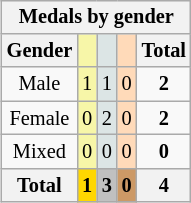<table class=wikitable style=font-size:85%;float:right;text-align:center>
<tr>
<th colspan=5>Medals by gender</th>
</tr>
<tr>
<th>Gender</th>
<td bgcolor=F7F6A8></td>
<td bgcolor=DCE5E5></td>
<td bgcolor=FFDAB9></td>
<th>Total</th>
</tr>
<tr>
<td>Male</td>
<td bgcolor=F7F6A8>1</td>
<td bgcolor=DCE5E5>1</td>
<td bgcolor=FFDAB9>0</td>
<td><strong>2</strong></td>
</tr>
<tr>
<td>Female</td>
<td bgcolor=F7F6A8>0</td>
<td bgcolor=DCE5E5>2</td>
<td bgcolor=FFDAB9>0</td>
<td><strong>2</strong></td>
</tr>
<tr>
<td>Mixed</td>
<td bgcolor=F7F6A8>0</td>
<td bgcolor=DCE5E5>0</td>
<td bgcolor=FFDAB9>0</td>
<td><strong>0</strong></td>
</tr>
<tr>
<th>Total</th>
<th style=background:gold>1</th>
<th style=background:silver>3</th>
<th style=background:#c96>0</th>
<th>4</th>
</tr>
</table>
